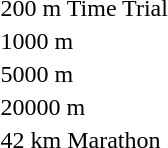<table>
<tr>
<td>200 m Time Trial</td>
<td></td>
<td></td>
<td></td>
</tr>
<tr>
<td>1000 m</td>
<td></td>
<td></td>
<td></td>
</tr>
<tr>
<td>5000 m</td>
<td></td>
<td></td>
<td></td>
</tr>
<tr>
<td>20000 m</td>
<td></td>
<td></td>
<td></td>
</tr>
<tr>
<td>42 km Marathon</td>
<td></td>
<td></td>
<td></td>
</tr>
</table>
